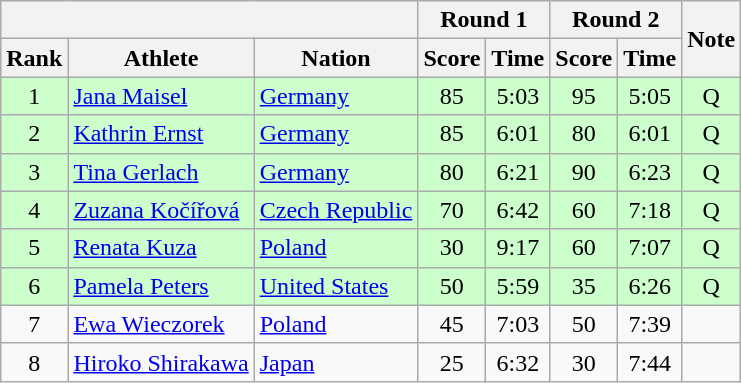<table class="wikitable sortable" style="text-align:center">
<tr>
<th colspan=3></th>
<th colspan=2>Round 1</th>
<th colspan=2>Round 2</th>
<th rowspan=2>Note</th>
</tr>
<tr>
<th>Rank</th>
<th>Athlete</th>
<th>Nation</th>
<th>Score</th>
<th>Time</th>
<th>Score</th>
<th>Time</th>
</tr>
<tr bgcolor=ccffcc>
<td>1</td>
<td align=left><a href='#'>Jana Maisel</a></td>
<td align=left> <a href='#'>Germany</a></td>
<td>85</td>
<td>5:03</td>
<td>95</td>
<td>5:05</td>
<td>Q</td>
</tr>
<tr bgcolor=ccffcc>
<td>2</td>
<td align=left><a href='#'>Kathrin Ernst</a></td>
<td align=left> <a href='#'>Germany</a></td>
<td>85</td>
<td>6:01</td>
<td>80</td>
<td>6:01</td>
<td>Q</td>
</tr>
<tr bgcolor=ccffcc>
<td>3</td>
<td align=left><a href='#'>Tina Gerlach</a></td>
<td align=left> <a href='#'>Germany</a></td>
<td>80</td>
<td>6:21</td>
<td>90</td>
<td>6:23</td>
<td>Q</td>
</tr>
<tr bgcolor=ccffcc>
<td>4</td>
<td align=left><a href='#'>Zuzana Kočířová</a></td>
<td align=left> <a href='#'>Czech Republic</a></td>
<td>70</td>
<td>6:42</td>
<td>60</td>
<td>7:18</td>
<td>Q</td>
</tr>
<tr bgcolor=ccffcc>
<td>5</td>
<td align=left><a href='#'>Renata Kuza</a></td>
<td align=left> <a href='#'>Poland</a></td>
<td>30</td>
<td>9:17</td>
<td>60</td>
<td>7:07</td>
<td>Q</td>
</tr>
<tr bgcolor=ccffcc>
<td>6</td>
<td align=left><a href='#'>Pamela Peters</a></td>
<td align=left> <a href='#'>United States</a></td>
<td>50</td>
<td>5:59</td>
<td>35</td>
<td>6:26</td>
<td>Q</td>
</tr>
<tr>
<td>7</td>
<td align=left><a href='#'>Ewa Wieczorek</a></td>
<td align=left> <a href='#'>Poland</a></td>
<td>45</td>
<td>7:03</td>
<td>50</td>
<td>7:39</td>
<td></td>
</tr>
<tr>
<td>8</td>
<td align=left><a href='#'>Hiroko Shirakawa</a></td>
<td align=left> <a href='#'>Japan</a></td>
<td>25</td>
<td>6:32</td>
<td>30</td>
<td>7:44</td>
<td></td>
</tr>
</table>
